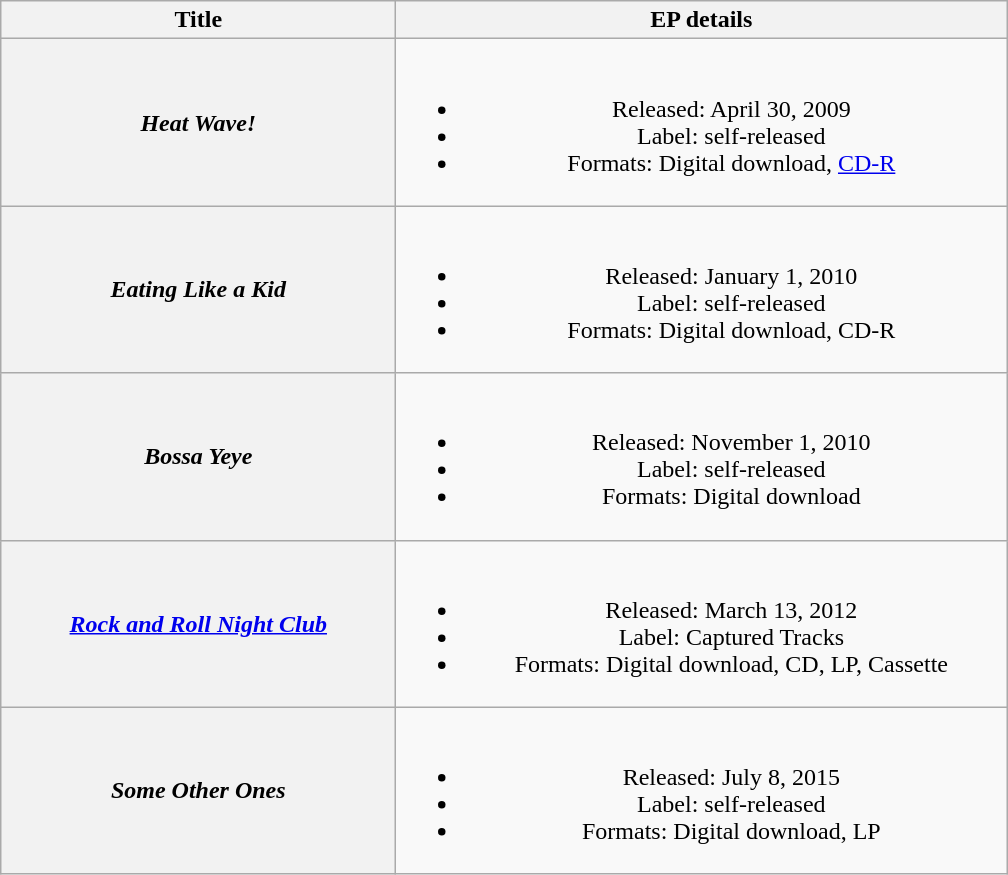<table class="wikitable plainrowheaders" style="text-align:center;">
<tr>
<th scope="col" style="width:16em;">Title</th>
<th scope="col" style="width:25em;">EP details</th>
</tr>
<tr>
<th scope="row"><em>Heat Wave!</em></th>
<td><br><ul><li>Released: April 30, 2009 </li><li>Label: self-released</li><li>Formats: Digital download, <a href='#'>CD-R</a></li></ul></td>
</tr>
<tr>
<th scope="row"><em>Eating Like a Kid</em></th>
<td><br><ul><li>Released: January 1, 2010 </li><li>Label: self-released</li><li>Formats: Digital download, CD-R</li></ul></td>
</tr>
<tr>
<th scope="row"><em>Bossa Yeye</em></th>
<td><br><ul><li>Released: November 1, 2010 </li><li>Label: self-released</li><li>Formats: Digital download</li></ul></td>
</tr>
<tr>
<th scope="row"><em><a href='#'>Rock and Roll Night Club</a></em></th>
<td><br><ul><li>Released: March 13, 2012 </li><li>Label: Captured Tracks</li><li>Formats: Digital download, CD, LP, Cassette</li></ul></td>
</tr>
<tr>
<th scope="row"><em>Some Other Ones</em></th>
<td><br><ul><li>Released: July 8, 2015 </li><li>Label: self-released</li><li>Formats: Digital download, LP</li></ul></td>
</tr>
</table>
